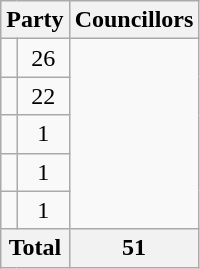<table class="wikitable">
<tr>
<th colspan=2>Party</th>
<th>Councillors</th>
</tr>
<tr>
<td></td>
<td align=center>26</td>
</tr>
<tr>
<td></td>
<td align=center>22</td>
</tr>
<tr>
<td></td>
<td align=center>1</td>
</tr>
<tr>
<td></td>
<td align=center>1</td>
</tr>
<tr>
<td></td>
<td align=center>1</td>
</tr>
<tr>
<th colspan=2>Total</th>
<th align=center>51</th>
</tr>
</table>
